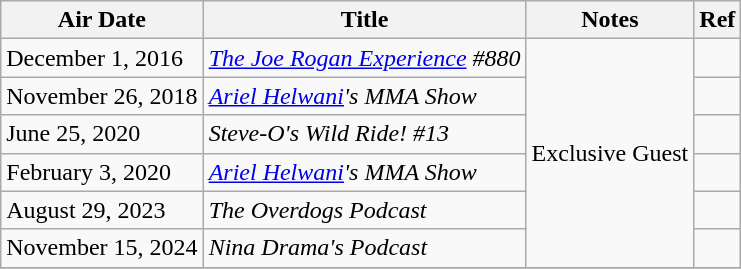<table class="wikitable">
<tr>
<th>Air Date</th>
<th>Title</th>
<th>Notes</th>
<th>Ref</th>
</tr>
<tr>
<td>December 1, 2016</td>
<td><em><a href='#'>The Joe Rogan Experience</a> #880</em></td>
<td rowspan="6">Exclusive Guest</td>
<td></td>
</tr>
<tr>
<td>November 26, 2018</td>
<td><em><a href='#'>Ariel Helwani</a>'s MMA Show</em></td>
<td></td>
</tr>
<tr>
<td>June 25, 2020</td>
<td><em>Steve-O's Wild Ride! #13</em></td>
<td></td>
</tr>
<tr>
<td>February 3, 2020</td>
<td><em><a href='#'>Ariel Helwani</a>'s MMA Show</em></td>
<td></td>
</tr>
<tr>
<td>August 29, 2023</td>
<td><em>The Overdogs Podcast</em></td>
<td></td>
</tr>
<tr>
<td>November 15, 2024</td>
<td><em>Nina Drama's Podcast</em></td>
<td></td>
</tr>
<tr>
</tr>
</table>
